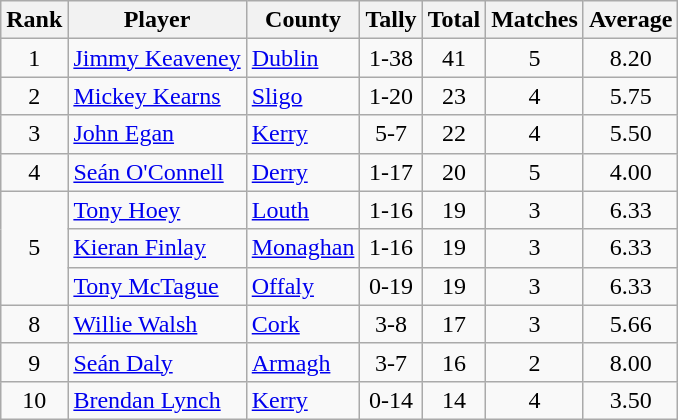<table class="wikitable">
<tr>
<th>Rank</th>
<th>Player</th>
<th>County</th>
<th>Tally</th>
<th>Total</th>
<th>Matches</th>
<th>Average</th>
</tr>
<tr>
<td rowspan=1 align=center>1</td>
<td><a href='#'>Jimmy Keaveney</a></td>
<td><a href='#'>Dublin</a></td>
<td align=center>1-38</td>
<td align=center>41</td>
<td align=center>5</td>
<td align=center>8.20</td>
</tr>
<tr>
<td rowspan=1 align=center>2</td>
<td><a href='#'>Mickey Kearns</a></td>
<td><a href='#'>Sligo</a></td>
<td align=center>1-20</td>
<td align=center>23</td>
<td align=center>4</td>
<td align=center>5.75</td>
</tr>
<tr>
<td rowspan=1 align=center>3</td>
<td><a href='#'>John Egan</a></td>
<td><a href='#'>Kerry</a></td>
<td align=center>5-7</td>
<td align=center>22</td>
<td align=center>4</td>
<td align=center>5.50</td>
</tr>
<tr>
<td rowspan=1 align=center>4</td>
<td><a href='#'>Seán O'Connell</a></td>
<td><a href='#'>Derry</a></td>
<td align=center>1-17</td>
<td align=center>20</td>
<td align=center>5</td>
<td align=center>4.00</td>
</tr>
<tr>
<td rowspan=3 align=center>5</td>
<td><a href='#'>Tony Hoey</a></td>
<td><a href='#'>Louth</a></td>
<td align=center>1-16</td>
<td align=center>19</td>
<td align=center>3</td>
<td align=center>6.33</td>
</tr>
<tr>
<td><a href='#'>Kieran Finlay</a></td>
<td><a href='#'>Monaghan</a></td>
<td align=center>1-16</td>
<td align=center>19</td>
<td align=center>3</td>
<td align=center>6.33</td>
</tr>
<tr>
<td><a href='#'>Tony McTague</a></td>
<td><a href='#'>Offaly</a></td>
<td align=center>0-19</td>
<td align=center>19</td>
<td align=center>3</td>
<td align=center>6.33</td>
</tr>
<tr>
<td rowspan=1 align=center>8</td>
<td><a href='#'>Willie Walsh</a></td>
<td><a href='#'>Cork</a></td>
<td align=center>3-8</td>
<td align=center>17</td>
<td align=center>3</td>
<td align=center>5.66</td>
</tr>
<tr>
<td rowspan=1 align=center>9</td>
<td><a href='#'>Seán Daly</a></td>
<td><a href='#'>Armagh</a></td>
<td align=center>3-7</td>
<td align=center>16</td>
<td align=center>2</td>
<td align=center>8.00</td>
</tr>
<tr>
<td rowspan=1 align=center>10</td>
<td><a href='#'>Brendan Lynch</a></td>
<td><a href='#'>Kerry</a></td>
<td align=center>0-14</td>
<td align=center>14</td>
<td align=center>4</td>
<td align=center>3.50</td>
</tr>
</table>
